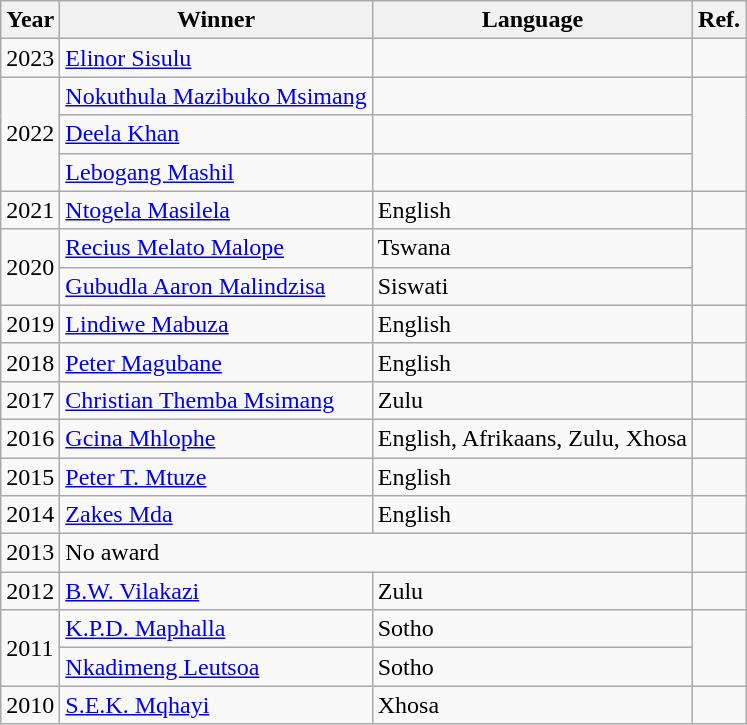<table class="wikitable sortable">
<tr>
<th>Year</th>
<th>Winner</th>
<th>Language</th>
<th>Ref.</th>
</tr>
<tr>
<td>2023</td>
<td><a href='#'>Elinor Sisulu</a></td>
<td></td>
<td></td>
</tr>
<tr>
<td rowspan="3">2022</td>
<td><a href='#'>Nokuthula Mazibuko Msimang</a></td>
<td></td>
<td rowspan="3"></td>
</tr>
<tr>
<td><a href='#'>Deela Khan</a></td>
<td></td>
</tr>
<tr>
<td><a href='#'>Lebogang Mashil</a></td>
<td></td>
</tr>
<tr>
<td>2021</td>
<td><a href='#'>Ntogela Masilela</a></td>
<td>English</td>
<td></td>
</tr>
<tr>
<td rowspan="2">2020</td>
<td><a href='#'>Recius Melato Malope</a></td>
<td>Tswana</td>
<td rowspan="2"></td>
</tr>
<tr>
<td><a href='#'>Gubudla Aaron Malindzisa</a></td>
<td>Siswati</td>
</tr>
<tr>
<td>2019</td>
<td><a href='#'>Lindiwe Mabuza</a></td>
<td>English</td>
<td></td>
</tr>
<tr>
<td>2018</td>
<td><a href='#'>Peter Magubane</a></td>
<td>English</td>
<td></td>
</tr>
<tr>
<td>2017</td>
<td><a href='#'>Christian Themba Msimang</a></td>
<td>Zulu</td>
<td></td>
</tr>
<tr>
<td>2016</td>
<td><a href='#'>Gcina Mhlophe</a></td>
<td>English, Afrikaans, Zulu, Xhosa</td>
<td></td>
</tr>
<tr>
<td>2015</td>
<td><a href='#'>Peter T. Mtuze</a></td>
<td>English</td>
<td></td>
</tr>
<tr>
<td>2014</td>
<td><a href='#'>Zakes Mda</a></td>
<td>English</td>
<td></td>
</tr>
<tr>
<td>2013</td>
<td colspan="2">No award</td>
<td></td>
</tr>
<tr>
<td>2012</td>
<td><a href='#'>B.W. Vilakazi</a></td>
<td>Zulu</td>
<td></td>
</tr>
<tr>
<td rowspan="2">2011</td>
<td><a href='#'>K.P.D. Maphalla</a></td>
<td>Sotho</td>
<td rowspan="2"></td>
</tr>
<tr>
<td><a href='#'>Nkadimeng Leutsoa</a></td>
<td>Sotho</td>
</tr>
<tr>
<td>2010</td>
<td><a href='#'>S.E.K. Mqhayi</a></td>
<td>Xhosa</td>
<td></td>
</tr>
</table>
